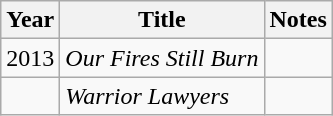<table class="wikitable">
<tr>
<th scope="col">Year</th>
<th scope="col">Title</th>
<th scope="col">Notes</th>
</tr>
<tr>
<td>2013</td>
<td><em>Our Fires Still Burn</em></td>
<td></td>
</tr>
<tr>
<td></td>
<td><em>Warrior Lawyers</em></td>
<td></td>
</tr>
</table>
